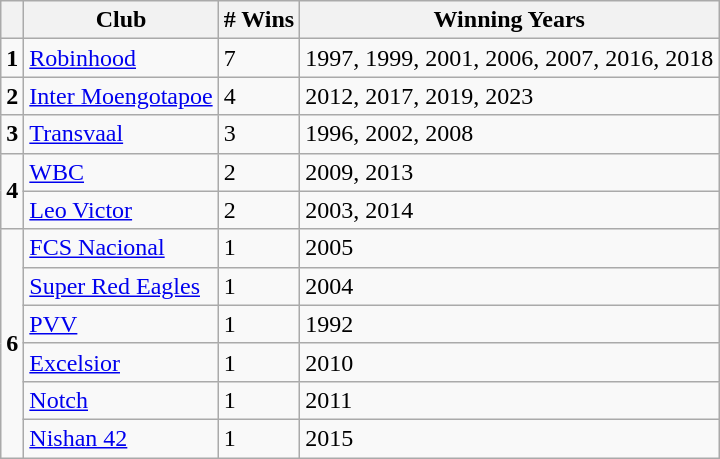<table class="wikitable">
<tr>
<th></th>
<th>Club</th>
<th># Wins</th>
<th>Winning Years</th>
</tr>
<tr>
<td><strong>1</strong></td>
<td><a href='#'>Robinhood</a></td>
<td>7</td>
<td>1997, 1999, 2001, 2006, 2007, 2016, 2018</td>
</tr>
<tr>
<td><strong>2</strong></td>
<td><a href='#'>Inter Moengotapoe</a></td>
<td>4</td>
<td>2012, 2017, 2019, 2023</td>
</tr>
<tr>
<td><strong>3</strong></td>
<td><a href='#'>Transvaal</a></td>
<td>3</td>
<td>1996, 2002, 2008</td>
</tr>
<tr>
<td rowspan="2"><strong>4</strong></td>
<td><a href='#'>WBC</a></td>
<td>2</td>
<td>2009, 2013</td>
</tr>
<tr>
<td><a href='#'>Leo Victor</a></td>
<td>2</td>
<td>2003, 2014</td>
</tr>
<tr>
<td rowspan="6"><strong>6</strong></td>
<td><a href='#'>FCS Nacional</a></td>
<td>1</td>
<td>2005</td>
</tr>
<tr>
<td><a href='#'>Super Red Eagles</a></td>
<td>1</td>
<td>2004</td>
</tr>
<tr>
<td><a href='#'>PVV</a></td>
<td>1</td>
<td>1992</td>
</tr>
<tr>
<td><a href='#'>Excelsior</a></td>
<td>1</td>
<td>2010</td>
</tr>
<tr>
<td><a href='#'>Notch</a></td>
<td>1</td>
<td>2011</td>
</tr>
<tr>
<td><a href='#'>Nishan 42</a></td>
<td>1</td>
<td>2015</td>
</tr>
</table>
